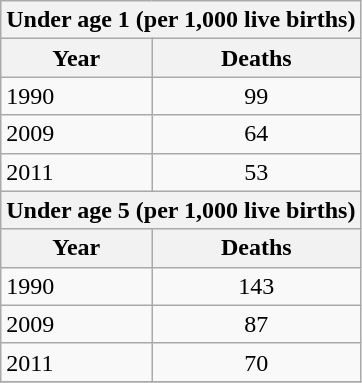<table class="wikitable">
<tr>
<th colspan="3">Under age 1 (per 1,000 live births)</th>
</tr>
<tr>
<th>Year</th>
<th>Deaths</th>
</tr>
<tr>
<td>1990</td>
<td style="text-align:center;">99</td>
</tr>
<tr>
<td>2009</td>
<td style="text-align:center;">64</td>
</tr>
<tr>
<td>2011</td>
<td style="text-align:center;">53</td>
</tr>
<tr>
<th colspan="3">Under age 5 (per 1,000 live births)</th>
</tr>
<tr>
<th>Year</th>
<th>Deaths</th>
</tr>
<tr>
<td>1990</td>
<td style="text-align:center;">143</td>
</tr>
<tr>
<td>2009</td>
<td style="text-align:center;">87</td>
</tr>
<tr>
<td>2011</td>
<td style="text-align:center;">70</td>
</tr>
<tr>
</tr>
</table>
